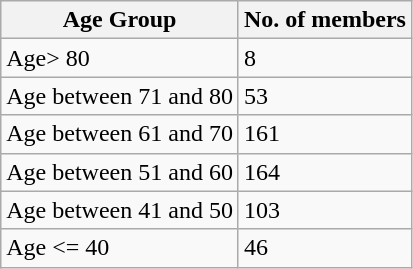<table class="wikitable">
<tr>
<th>Age Group</th>
<th>No. of members</th>
</tr>
<tr>
<td>Age> 80</td>
<td>8</td>
</tr>
<tr>
<td>Age between 71 and 80</td>
<td>53</td>
</tr>
<tr>
<td>Age between 61 and 70</td>
<td>161</td>
</tr>
<tr>
<td>Age between 51 and 60</td>
<td>164</td>
</tr>
<tr>
<td>Age between 41 and 50</td>
<td>103</td>
</tr>
<tr>
<td>Age <= 40</td>
<td>46</td>
</tr>
</table>
